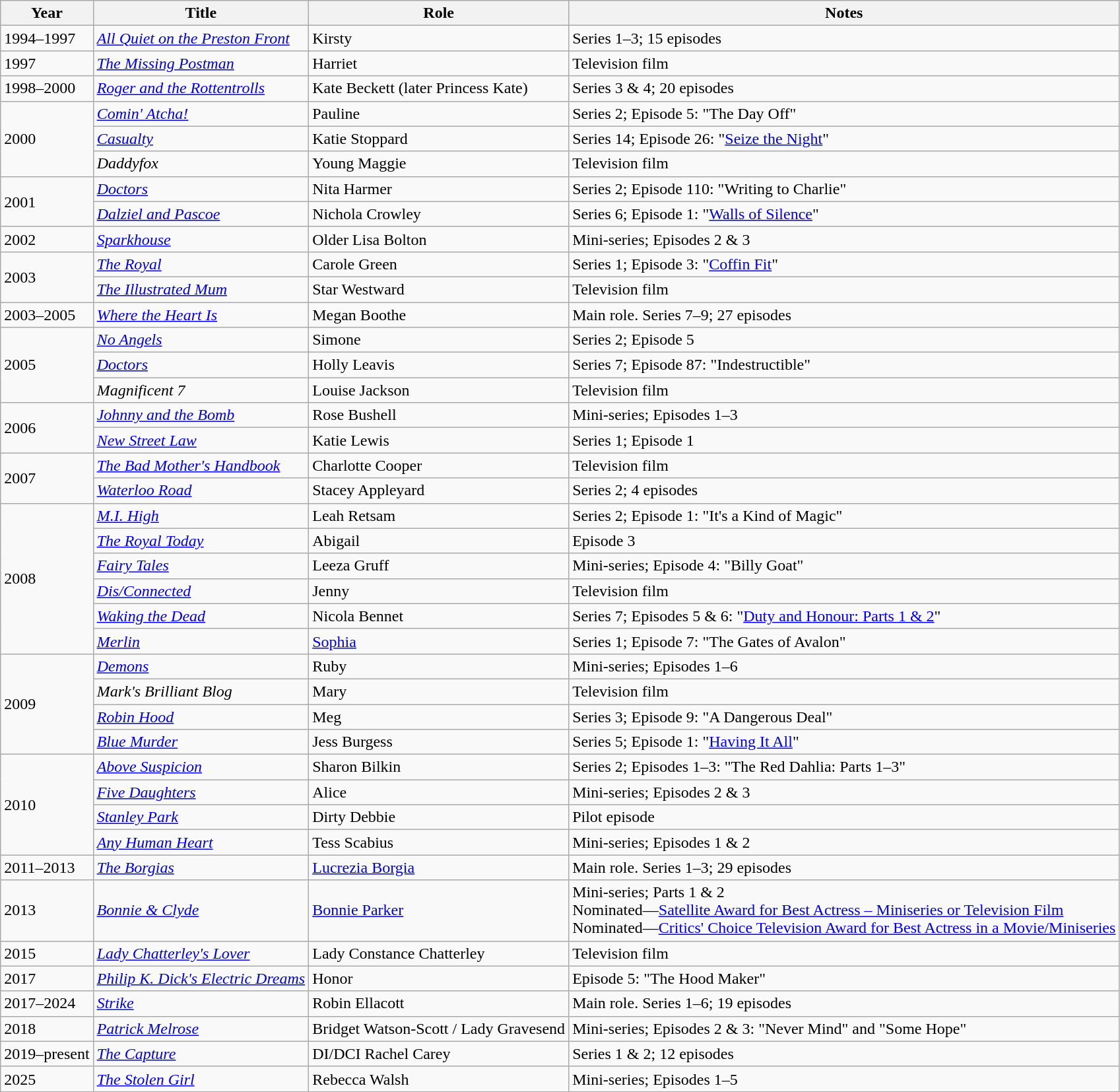<table class="wikitable sortable">
<tr>
<th>Year</th>
<th>Title</th>
<th>Role</th>
<th class="unsortable">Notes</th>
</tr>
<tr>
<td>1994–1997</td>
<td><em><a href='#'>All Quiet on the Preston Front</a></em></td>
<td>Kirsty</td>
<td>Series 1–3; 15 episodes</td>
</tr>
<tr>
<td>1997</td>
<td data-sort-value="Missing Postman, The"><em><a href='#'>The Missing Postman</a></em></td>
<td>Harriet</td>
<td>Television film</td>
</tr>
<tr>
<td>1998–2000</td>
<td><em><a href='#'>Roger and the Rottentrolls</a></em></td>
<td>Kate Beckett (later Princess Kate)</td>
<td>Series 3 & 4; 20 episodes</td>
</tr>
<tr>
<td rowspan=3>2000</td>
<td><em><a href='#'>Comin' Atcha!</a></em></td>
<td>Pauline</td>
<td>Series 2; Episode 5: "The Day Off"</td>
</tr>
<tr>
<td><em><a href='#'>Casualty</a></em></td>
<td>Katie Stoppard</td>
<td>Series 14; Episode 26: "<a href='#'>Seize the Night</a>"</td>
</tr>
<tr>
<td><em>Daddyfox</em></td>
<td>Young Maggie</td>
<td>Television film</td>
</tr>
<tr>
<td rowspan=2>2001</td>
<td><em><a href='#'>Doctors</a></em></td>
<td>Nita Harmer</td>
<td>Series 2; Episode 110: "Writing to Charlie"</td>
</tr>
<tr>
<td><em><a href='#'>Dalziel and Pascoe</a></em></td>
<td>Nichola Crowley</td>
<td>Series 6; Episode 1: "<a href='#'>Walls of Silence</a>"</td>
</tr>
<tr>
<td>2002</td>
<td><em><a href='#'>Sparkhouse</a></em></td>
<td>Older Lisa Bolton</td>
<td>Mini-series; Episodes 2 & 3</td>
</tr>
<tr>
<td rowspan=2>2003</td>
<td data-sort-value="Royal, The"><em><a href='#'>The Royal</a></em></td>
<td>Carole Green</td>
<td>Series 1; Episode 3: "<a href='#'>Coffin Fit</a>"</td>
</tr>
<tr>
<td data-sort-value="Illustrated Mum, The"><em><a href='#'>The Illustrated Mum</a></em></td>
<td>Star Westward</td>
<td>Television film</td>
</tr>
<tr>
<td>2003–2005</td>
<td><em><a href='#'>Where the Heart Is</a></em></td>
<td>Megan Boothe</td>
<td>Main role. Series 7–9; 27 episodes</td>
</tr>
<tr>
<td rowspan=3>2005</td>
<td><em><a href='#'>No Angels</a></em></td>
<td>Simone</td>
<td>Series 2; Episode 5</td>
</tr>
<tr>
<td><em><a href='#'>Doctors</a></em></td>
<td>Holly Leavis</td>
<td>Series 7; Episode 87: "Indestructible"</td>
</tr>
<tr>
<td><em>Magnificent 7</em></td>
<td>Louise Jackson</td>
<td>Television film</td>
</tr>
<tr>
<td rowspan=2>2006</td>
<td><em><a href='#'>Johnny and the Bomb</a></em></td>
<td>Rose Bushell</td>
<td>Mini-series; Episodes 1–3</td>
</tr>
<tr>
<td><em><a href='#'>New Street Law</a></em></td>
<td>Katie Lewis</td>
<td>Series 1; Episode 1</td>
</tr>
<tr>
<td rowspan=2>2007</td>
<td data-sort-value="Bad Mother's Handbook, The"><em><a href='#'>The Bad Mother's Handbook</a></em></td>
<td>Charlotte Cooper</td>
<td>Television film</td>
</tr>
<tr>
<td><em><a href='#'>Waterloo Road</a></em></td>
<td>Stacey Appleyard</td>
<td>Series 2; 4 episodes</td>
</tr>
<tr>
<td rowspan=6>2008</td>
<td><em><a href='#'>M.I. High</a></em></td>
<td>Leah Retsam</td>
<td>Series 2; Episode 1: "It's a Kind of Magic"</td>
</tr>
<tr>
<td data-sort-value="Royal Today, The"><em><a href='#'>The Royal Today</a></em></td>
<td>Abigail</td>
<td>Episode 3</td>
</tr>
<tr>
<td><em><a href='#'>Fairy Tales</a></em></td>
<td>Leeza Gruff</td>
<td>Mini-series; Episode 4: "Billy Goat"</td>
</tr>
<tr>
<td><em><a href='#'>Dis/Connected</a></em></td>
<td>Jenny</td>
<td>Television film</td>
</tr>
<tr>
<td><em><a href='#'>Waking the Dead</a></em></td>
<td>Nicola Bennet</td>
<td>Series 7; Episodes 5 & 6: "<a href='#'>Duty and Honour: Parts 1 & 2</a>"</td>
</tr>
<tr>
<td><em><a href='#'>Merlin</a></em></td>
<td><a href='#'>Sophia</a></td>
<td>Series 1; Episode 7: "The Gates of Avalon"</td>
</tr>
<tr>
<td rowspan=4>2009</td>
<td><em><a href='#'>Demons</a></em></td>
<td>Ruby</td>
<td>Mini-series; Episodes 1–6</td>
</tr>
<tr>
<td><em>Mark's Brilliant Blog</em></td>
<td>Mary</td>
<td>Television film</td>
</tr>
<tr>
<td><em><a href='#'>Robin Hood</a></em></td>
<td>Meg</td>
<td>Series 3; Episode 9: "A Dangerous Deal"</td>
</tr>
<tr>
<td><em><a href='#'>Blue Murder</a></em></td>
<td>Jess Burgess</td>
<td>Series 5; Episode 1: "<a href='#'>Having It All</a>"</td>
</tr>
<tr>
<td rowspan=4>2010</td>
<td><em><a href='#'>Above Suspicion</a></em></td>
<td>Sharon Bilkin</td>
<td>Series 2; Episodes 1–3: "The Red Dahlia: Parts 1–3"</td>
</tr>
<tr>
<td><em><a href='#'>Five Daughters</a></em></td>
<td>Alice</td>
<td>Mini-series; Episodes 2 & 3</td>
</tr>
<tr>
<td><em><a href='#'>Stanley Park</a></em></td>
<td>Dirty Debbie</td>
<td>Pilot episode</td>
</tr>
<tr>
<td><em><a href='#'>Any Human Heart</a></em></td>
<td>Tess Scabius</td>
<td>Mini-series; Episodes 1 & 2</td>
</tr>
<tr>
<td>2011–2013</td>
<td data-sort-value="Borgias, The"><em><a href='#'>The Borgias</a></em></td>
<td><a href='#'>Lucrezia Borgia</a></td>
<td>Main role. Series 1–3; 29 episodes</td>
</tr>
<tr>
<td>2013</td>
<td><em><a href='#'>Bonnie & Clyde</a></em></td>
<td><a href='#'>Bonnie Parker</a></td>
<td>Mini-series; Parts 1 & 2<br>Nominated—<a href='#'>Satellite Award for Best Actress – Miniseries or Television Film</a><br>Nominated—<a href='#'>Critics' Choice Television Award for Best Actress in a Movie/Miniseries</a></td>
</tr>
<tr>
<td>2015</td>
<td><em><a href='#'>Lady Chatterley's Lover</a></em></td>
<td>Lady Constance Chatterley</td>
<td>Television film</td>
</tr>
<tr>
<td>2017</td>
<td><em><a href='#'>Philip K. Dick's Electric Dreams</a></em></td>
<td>Honor</td>
<td>Episode 5: "The Hood Maker"</td>
</tr>
<tr>
<td>2017–2024</td>
<td><em><a href='#'>Strike</a></em></td>
<td>Robin Ellacott</td>
<td>Main role. Series 1–6; 19 episodes</td>
</tr>
<tr>
<td>2018</td>
<td><em><a href='#'>Patrick Melrose</a></em></td>
<td>Bridget Watson-Scott / Lady Gravesend</td>
<td>Mini-series; Episodes 2 & 3: "Never Mind" and "Some Hope"</td>
</tr>
<tr>
<td>2019–present</td>
<td data-sort-value="Capture, The"><em><a href='#'>The Capture</a></em></td>
<td>DI/DCI Rachel Carey</td>
<td>Series 1 & 2; 12 episodes</td>
</tr>
<tr>
<td>2025</td>
<td><em><a href='#'>The Stolen Girl</a></em></td>
<td>Rebecca Walsh</td>
<td>Mini-series; Episodes 1–5</td>
</tr>
</table>
